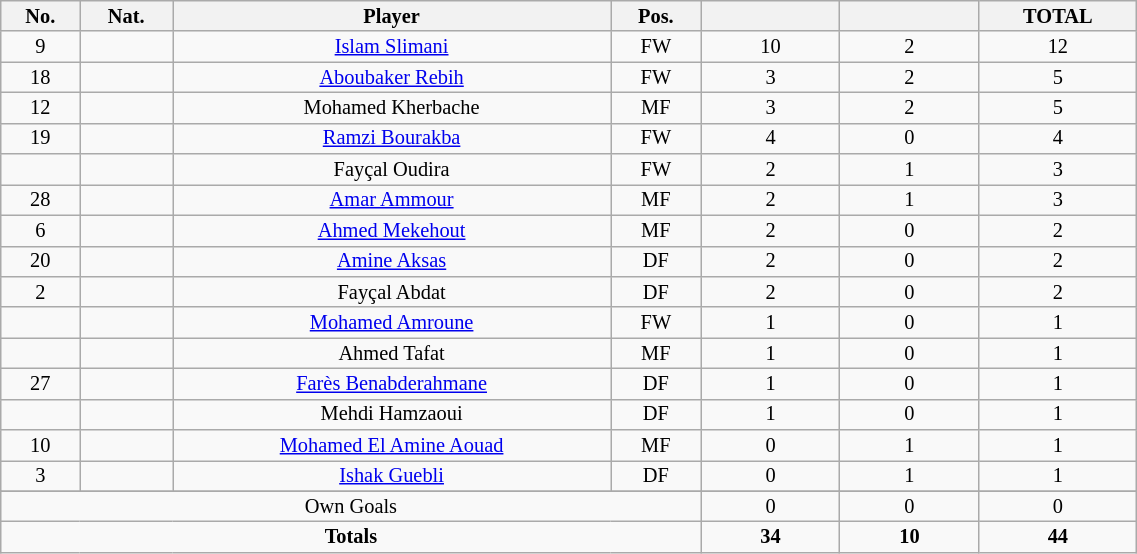<table class="wikitable sortable alternance"  style="font-size:85%; text-align:center; line-height:14px; width:60%;">
<tr>
<th width=10>No.</th>
<th width=10>Nat.</th>
<th width=140>Player</th>
<th width=10>Pos.</th>
<th width=40></th>
<th width=40></th>
<th width=10>TOTAL</th>
</tr>
<tr>
<td>9</td>
<td></td>
<td><a href='#'>Islam Slimani</a></td>
<td>FW</td>
<td>10</td>
<td>2</td>
<td>12</td>
</tr>
<tr>
<td>18</td>
<td></td>
<td><a href='#'>Aboubaker Rebih</a></td>
<td>FW</td>
<td>3</td>
<td>2</td>
<td>5</td>
</tr>
<tr>
<td>12</td>
<td></td>
<td>Mohamed Kherbache</td>
<td>MF</td>
<td>3</td>
<td>2</td>
<td>5</td>
</tr>
<tr>
<td>19</td>
<td></td>
<td><a href='#'>Ramzi Bourakba</a></td>
<td>FW</td>
<td>4</td>
<td>0</td>
<td>4</td>
</tr>
<tr>
<td></td>
<td></td>
<td>Fayçal Oudira</td>
<td>FW</td>
<td>2</td>
<td>1</td>
<td>3</td>
</tr>
<tr>
<td>28</td>
<td></td>
<td><a href='#'>Amar Ammour</a></td>
<td>MF</td>
<td>2</td>
<td>1</td>
<td>3</td>
</tr>
<tr>
<td>6</td>
<td></td>
<td><a href='#'>Ahmed Mekehout</a></td>
<td>MF</td>
<td>2</td>
<td>0</td>
<td>2</td>
</tr>
<tr>
<td>20</td>
<td></td>
<td><a href='#'>Amine Aksas</a></td>
<td>DF</td>
<td>2</td>
<td>0</td>
<td>2</td>
</tr>
<tr>
<td>2</td>
<td></td>
<td>Fayçal Abdat</td>
<td>DF</td>
<td>2</td>
<td>0</td>
<td>2</td>
</tr>
<tr>
<td></td>
<td></td>
<td><a href='#'>Mohamed Amroune</a></td>
<td>FW</td>
<td>1</td>
<td>0</td>
<td>1</td>
</tr>
<tr>
<td></td>
<td></td>
<td>Ahmed Tafat</td>
<td>MF</td>
<td>1</td>
<td>0</td>
<td>1</td>
</tr>
<tr>
<td>27</td>
<td></td>
<td><a href='#'>Farès Benabderahmane</a></td>
<td>DF</td>
<td>1</td>
<td>0</td>
<td>1</td>
</tr>
<tr>
<td></td>
<td></td>
<td>Mehdi Hamzaoui</td>
<td>DF</td>
<td>1</td>
<td>0</td>
<td>1</td>
</tr>
<tr>
<td>10</td>
<td></td>
<td><a href='#'>Mohamed El Amine Aouad</a></td>
<td>MF</td>
<td>0</td>
<td>1</td>
<td>1</td>
</tr>
<tr>
<td>3</td>
<td></td>
<td><a href='#'>Ishak Guebli</a></td>
<td>DF</td>
<td>0</td>
<td>1</td>
<td>1</td>
</tr>
<tr>
</tr>
<tr class="sortbottom">
<td colspan="4">Own Goals</td>
<td>0</td>
<td>0</td>
<td>0</td>
</tr>
<tr class="sortbottom">
<td colspan="4"><strong>Totals</strong></td>
<td><strong>34</strong></td>
<td><strong>10</strong></td>
<td><strong>44</strong></td>
</tr>
</table>
